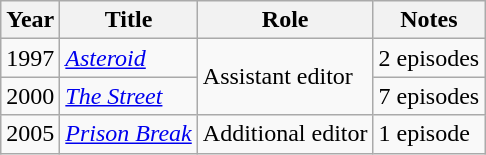<table class="wikitable">
<tr>
<th>Year</th>
<th>Title</th>
<th>Role</th>
<th>Notes</th>
</tr>
<tr>
<td>1997</td>
<td><em><a href='#'>Asteroid</a></em></td>
<td rowspan=2>Assistant editor</td>
<td>2 episodes</td>
</tr>
<tr>
<td>2000</td>
<td><em><a href='#'>The Street</a></em></td>
<td>7 episodes</td>
</tr>
<tr>
<td>2005</td>
<td><em><a href='#'>Prison Break</a></em></td>
<td>Additional editor</td>
<td>1 episode</td>
</tr>
</table>
